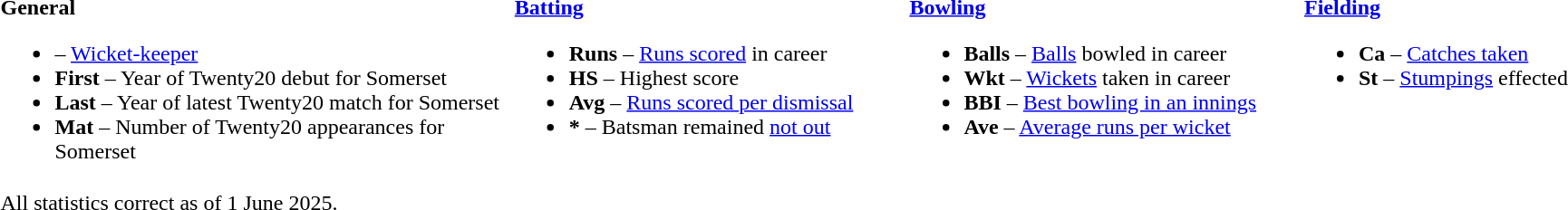<table>
<tr>
<td valign="top" style="width:30%"><br><strong>General</strong><ul><li> – <a href='#'>Wicket-keeper</a></li><li><strong>First</strong> – Year of Twenty20 debut for Somerset</li><li><strong>Last</strong> – Year of latest Twenty20 match for Somerset</li><li><strong>Mat</strong> – Number of Twenty20 appearances for Somerset</li></ul></td>
<td valign="top" style="width:23%"><br><strong><a href='#'>Batting</a></strong><ul><li><strong>Runs</strong> – <a href='#'>Runs scored</a> in career</li><li><strong>HS</strong> – Highest score</li><li><strong>Avg</strong> – <a href='#'>Runs scored per dismissal</a></li><li><strong>*</strong> – Batsman remained <a href='#'>not out</a></li></ul></td>
<td valign="top" style="width:23%"><br><strong><a href='#'>Bowling</a></strong><ul><li><strong>Balls</strong> – <a href='#'>Balls</a> bowled in career</li><li><strong>Wkt</strong> – <a href='#'>Wickets</a> taken in career</li><li><strong>BBI</strong> – <a href='#'>Best bowling in an innings</a></li><li><strong>Ave</strong> – <a href='#'>Average runs per wicket</a></li></ul></td>
<td valign="top" style="width:24%"><br><strong><a href='#'>Fielding</a></strong><ul><li><strong>Ca</strong> – <a href='#'>Catches taken</a></li><li><strong>St</strong> – <a href='#'>Stumpings</a> effected</li></ul></td>
</tr>
<tr>
<td colspan="4">All statistics correct as of 1 June 2025.</td>
</tr>
</table>
